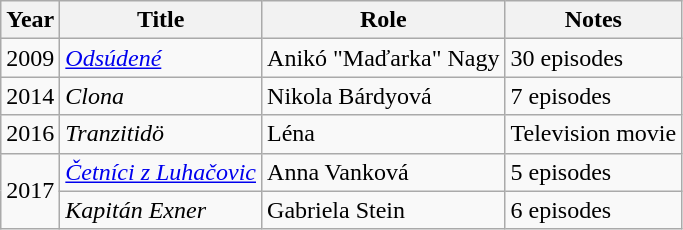<table class="wikitable sortable">
<tr>
<th>Year</th>
<th>Title</th>
<th>Role</th>
<th class="unsortable">Notes</th>
</tr>
<tr>
<td>2009</td>
<td><em><a href='#'>Odsúdené</a></em></td>
<td>Anikó "Maďarka" Nagy</td>
<td>30 episodes</td>
</tr>
<tr>
<td>2014</td>
<td><em>Clona</em></td>
<td>Nikola Bárdyová</td>
<td>7 episodes</td>
</tr>
<tr>
<td>2016</td>
<td><em>Tranzitidö</em></td>
<td>Léna</td>
<td>Television movie</td>
</tr>
<tr>
<td rowspan=2>2017</td>
<td><em><a href='#'>Četníci z Luhačovic</a></em></td>
<td>Anna Vanková</td>
<td>5 episodes</td>
</tr>
<tr>
<td><em>Kapitán Exner</em></td>
<td>Gabriela Stein</td>
<td>6 episodes</td>
</tr>
</table>
